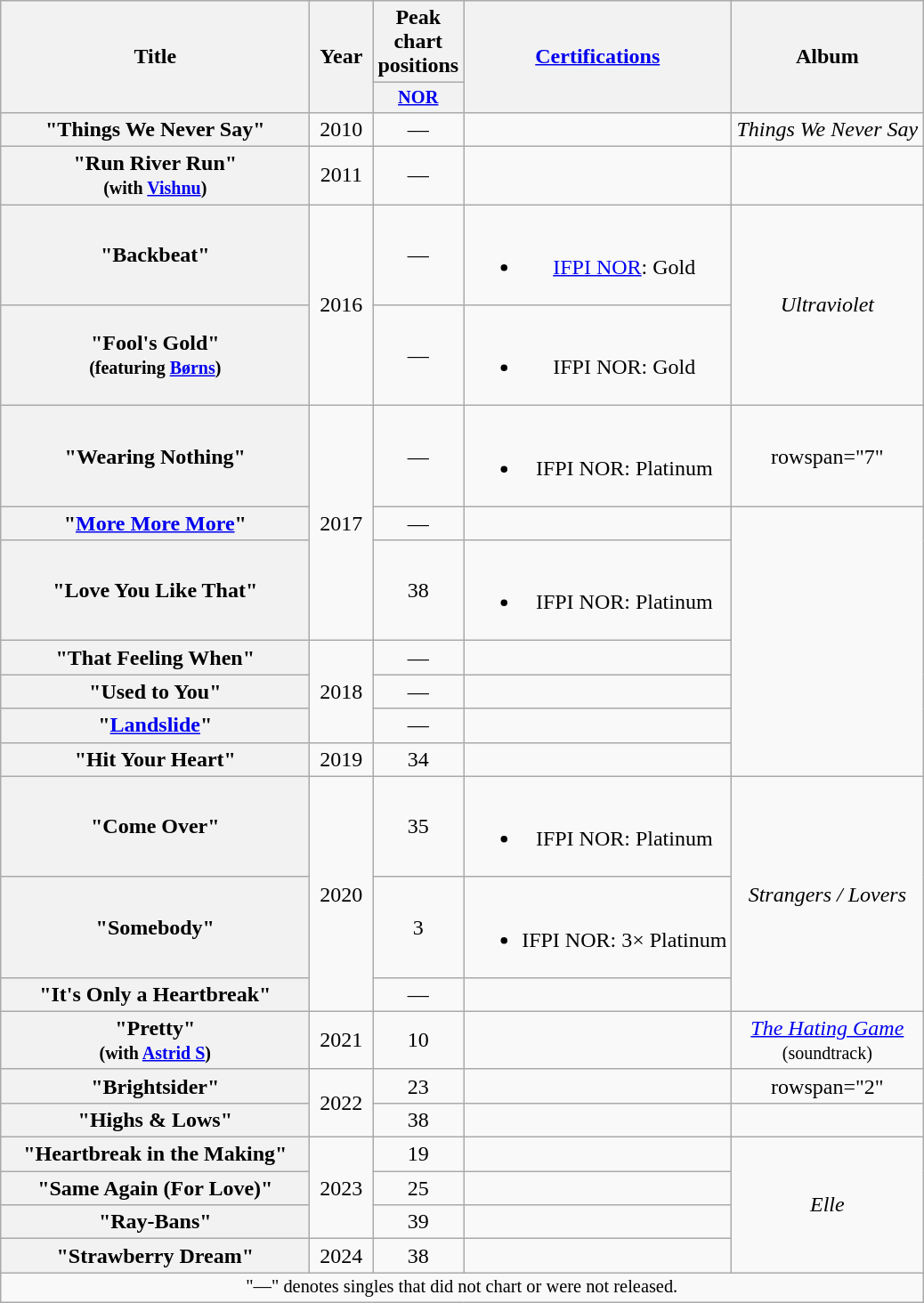<table class="wikitable plainrowheaders" style="text-align:center;">
<tr>
<th scope="col" rowspan="2" style="width:14em;">Title</th>
<th scope="col" rowspan="2" style="width:2.5em;">Year</th>
<th scope="col" colspan="1">Peak chart positions</th>
<th scope="col" rowspan="2"><a href='#'>Certifications</a></th>
<th scope="col" rowspan="2">Album</th>
</tr>
<tr>
<th scope="col" style="width:3.5em;font-size:85%"><a href='#'>NOR</a><br></th>
</tr>
<tr>
<th scope="row">"Things We Never Say"<br></th>
<td>2010</td>
<td>—</td>
<td></td>
<td><em>Things We Never Say</em></td>
</tr>
<tr>
<th scope="row">"Run River Run" <br> <small>(with <a href='#'>Vishnu</a>)</small></th>
<td>2011</td>
<td>—</td>
<td></td>
<td></td>
</tr>
<tr>
<th scope="row">"Backbeat"</th>
<td rowspan="2">2016</td>
<td>—</td>
<td><br><ul><li><a href='#'>IFPI NOR</a>: Gold</li></ul></td>
<td rowspan="2"><em>Ultraviolet</em></td>
</tr>
<tr>
<th scope="row">"Fool's Gold"<br><small>(featuring <a href='#'>Børns</a>)</small></th>
<td>—</td>
<td><br><ul><li>IFPI NOR: Gold</li></ul></td>
</tr>
<tr>
<th scope="row">"Wearing Nothing"</th>
<td rowspan="3">2017</td>
<td>—</td>
<td><br><ul><li>IFPI NOR: Platinum</li></ul></td>
<td>rowspan="7" </td>
</tr>
<tr>
<th scope="row">"<a href='#'>More More More</a>"</th>
<td>—</td>
<td></td>
</tr>
<tr>
<th scope="row">"Love You Like That"</th>
<td>38</td>
<td><br><ul><li>IFPI NOR: Platinum</li></ul></td>
</tr>
<tr>
<th scope="row">"That Feeling When"</th>
<td rowspan="3">2018</td>
<td>—</td>
<td></td>
</tr>
<tr>
<th scope="row">"Used to You"</th>
<td>—</td>
<td></td>
</tr>
<tr>
<th scope="row">"<a href='#'>Landslide</a>"</th>
<td>—</td>
<td></td>
</tr>
<tr>
<th scope="row">"Hit Your Heart" <br></th>
<td>2019</td>
<td>34</td>
<td></td>
</tr>
<tr>
<th scope="row">"Come Over"</th>
<td rowspan="3">2020</td>
<td>35</td>
<td><br><ul><li>IFPI NOR: Platinum</li></ul></td>
<td rowspan="3"><em>Strangers / Lovers</em></td>
</tr>
<tr>
<th scope="row">"Somebody"</th>
<td>3</td>
<td><br><ul><li>IFPI NOR: 3× Platinum</li></ul></td>
</tr>
<tr>
<th scope="row">"It's Only a Heartbreak"</th>
<td>—</td>
<td></td>
</tr>
<tr>
<th scope="row">"Pretty"<br><small>(with <a href='#'>Astrid S</a>)</small></th>
<td>2021</td>
<td>10</td>
<td></td>
<td><em><a href='#'>The Hating Game</a></em><br><small>(soundtrack)</small></td>
</tr>
<tr>
<th scope="row">"Brightsider"</th>
<td rowspan="2">2022</td>
<td>23</td>
<td></td>
<td>rowspan="2" </td>
</tr>
<tr>
<th scope="row">"Highs & Lows"</th>
<td>38<br></td>
<td></td>
</tr>
<tr>
<th scope="row">"Heartbreak in the Making"</th>
<td rowspan="3">2023</td>
<td>19<br></td>
<td></td>
<td rowspan="4"><em>Elle</em></td>
</tr>
<tr>
<th scope="row">"Same Again (For Love)"</th>
<td>25<br></td>
<td></td>
</tr>
<tr>
<th scope="row">"Ray-Bans"</th>
<td>39<br></td>
<td></td>
</tr>
<tr>
<th scope="row">"Strawberry Dream"</th>
<td>2024</td>
<td>38<br></td>
<td></td>
</tr>
<tr>
<td colspan="5" style="font-size:85%">"—" denotes singles that did not chart or were not released.</td>
</tr>
</table>
